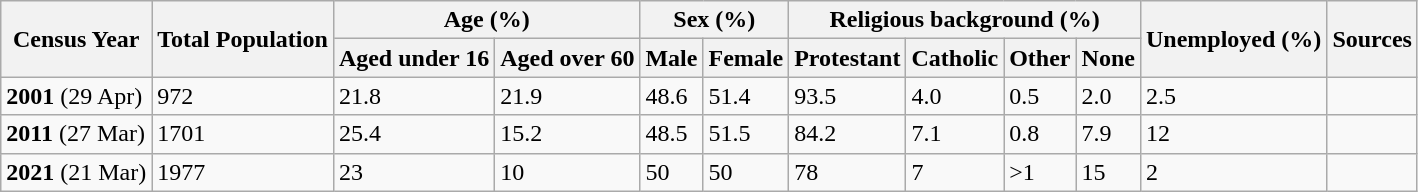<table class="wikitable sortable">
<tr>
<th rowspan="2">Census Year</th>
<th rowspan="2">Total Population</th>
<th colspan="2">Age (%)</th>
<th colspan="2">Sex (%)</th>
<th colspan="4">Religious background (%)</th>
<th rowspan="2">Unemployed (%)</th>
<th rowspan="2">Sources</th>
</tr>
<tr>
<th>Aged under 16</th>
<th>Aged over 60</th>
<th>Male</th>
<th>Female</th>
<th>Protestant</th>
<th>Catholic</th>
<th>Other</th>
<th>None</th>
</tr>
<tr>
<td><strong>2001</strong> (29 Apr)</td>
<td>972</td>
<td>21.8</td>
<td>21.9</td>
<td>48.6</td>
<td>51.4</td>
<td>93.5</td>
<td>4.0</td>
<td>0.5</td>
<td>2.0</td>
<td>2.5</td>
<td></td>
</tr>
<tr>
<td><strong>2011</strong> (27 Mar)</td>
<td>1701</td>
<td>25.4</td>
<td>15.2</td>
<td>48.5</td>
<td>51.5</td>
<td>84.2</td>
<td>7.1</td>
<td>0.8</td>
<td>7.9</td>
<td>12</td>
<td></td>
</tr>
<tr>
<td><strong>2021</strong> (21 Mar)</td>
<td>1977</td>
<td>23</td>
<td>10</td>
<td>50</td>
<td>50</td>
<td>78</td>
<td>7</td>
<td>>1</td>
<td>15</td>
<td>2</td>
<td></td>
</tr>
</table>
